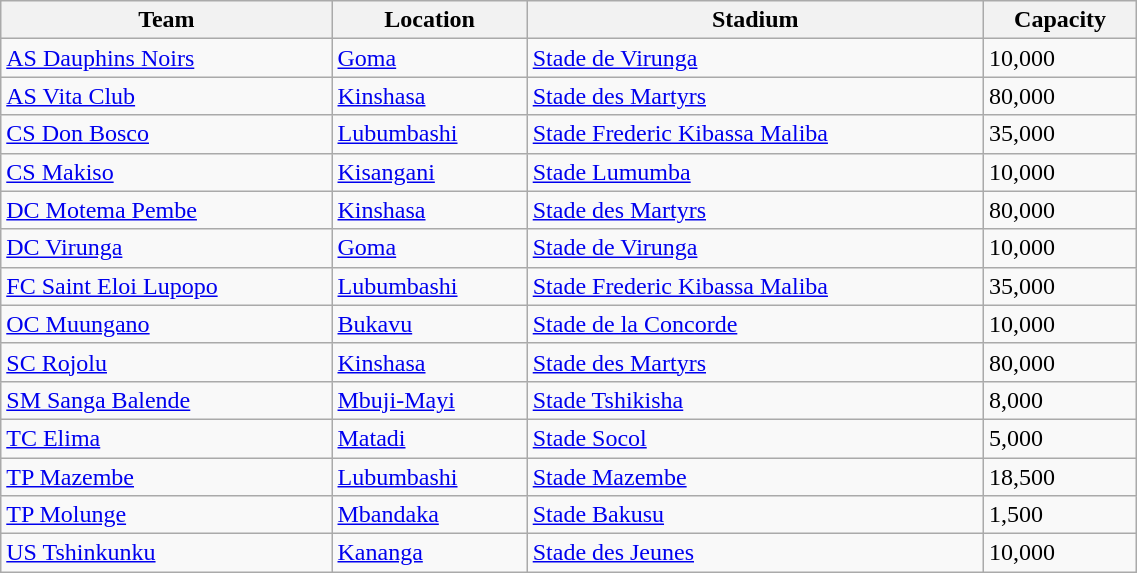<table class="wikitable sortable" style="text-align: left; width: 60%;">
<tr>
<th>Team</th>
<th>Location</th>
<th>Stadium</th>
<th>Capacity</th>
</tr>
<tr>
<td><a href='#'>AS Dauphins Noirs</a></td>
<td><a href='#'>Goma</a></td>
<td><a href='#'>Stade de Virunga</a></td>
<td>10,000</td>
</tr>
<tr>
<td><a href='#'>AS Vita Club</a></td>
<td><a href='#'>Kinshasa</a></td>
<td><a href='#'>Stade des Martyrs</a></td>
<td>80,000</td>
</tr>
<tr>
<td><a href='#'>CS Don Bosco</a></td>
<td><a href='#'>Lubumbashi</a></td>
<td><a href='#'>Stade Frederic Kibassa Maliba</a></td>
<td>35,000</td>
</tr>
<tr>
<td><a href='#'>CS Makiso</a></td>
<td><a href='#'>Kisangani</a></td>
<td><a href='#'>Stade Lumumba</a></td>
<td>10,000</td>
</tr>
<tr>
<td><a href='#'>DC Motema Pembe</a></td>
<td><a href='#'>Kinshasa</a></td>
<td><a href='#'>Stade des Martyrs</a></td>
<td>80,000</td>
</tr>
<tr>
<td><a href='#'>DC Virunga</a></td>
<td><a href='#'>Goma</a></td>
<td><a href='#'>Stade de Virunga</a></td>
<td>10,000</td>
</tr>
<tr>
<td><a href='#'>FC Saint Eloi Lupopo</a></td>
<td><a href='#'>Lubumbashi</a></td>
<td><a href='#'>Stade Frederic Kibassa Maliba</a></td>
<td>35,000</td>
</tr>
<tr>
<td><a href='#'>OC Muungano</a></td>
<td><a href='#'>Bukavu</a></td>
<td><a href='#'>Stade de la Concorde</a></td>
<td>10,000</td>
</tr>
<tr>
<td><a href='#'>SC Rojolu</a></td>
<td><a href='#'>Kinshasa</a></td>
<td><a href='#'>Stade des Martyrs</a></td>
<td>80,000</td>
</tr>
<tr>
<td><a href='#'>SM Sanga Balende</a></td>
<td><a href='#'>Mbuji-Mayi</a></td>
<td><a href='#'>Stade Tshikisha</a></td>
<td>8,000</td>
</tr>
<tr>
<td><a href='#'>TC Elima</a></td>
<td><a href='#'>Matadi</a></td>
<td><a href='#'>Stade Socol</a></td>
<td>5,000</td>
</tr>
<tr>
<td><a href='#'>TP Mazembe</a></td>
<td><a href='#'>Lubumbashi</a></td>
<td><a href='#'>Stade Mazembe</a></td>
<td>18,500</td>
</tr>
<tr>
<td><a href='#'>TP Molunge</a></td>
<td><a href='#'>Mbandaka</a></td>
<td><a href='#'>Stade Bakusu</a></td>
<td>1,500</td>
</tr>
<tr>
<td><a href='#'>US Tshinkunku</a></td>
<td><a href='#'>Kananga</a></td>
<td><a href='#'>Stade des Jeunes</a></td>
<td>10,000</td>
</tr>
</table>
